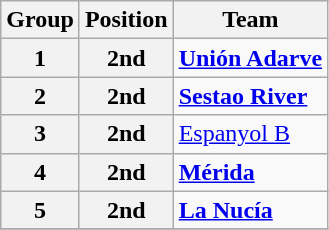<table class="wikitable">
<tr>
<th>Group</th>
<th>Position</th>
<th>Team</th>
</tr>
<tr>
<th>1</th>
<th>2nd</th>
<td><strong><a href='#'>Unión Adarve</a></strong></td>
</tr>
<tr>
<th>2</th>
<th>2nd</th>
<td><strong><a href='#'>Sestao River</a></strong></td>
</tr>
<tr>
<th>3</th>
<th>2nd</th>
<td><a href='#'>Espanyol B</a></td>
</tr>
<tr>
<th>4</th>
<th>2nd</th>
<td><strong><a href='#'>Mérida</a></strong></td>
</tr>
<tr>
<th>5</th>
<th>2nd</th>
<td><strong><a href='#'>La Nucía</a></strong></td>
</tr>
<tr>
</tr>
</table>
